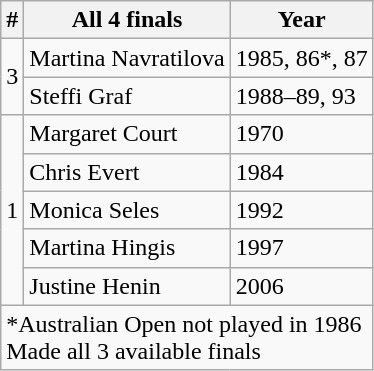<table class="wikitable" style="display:inline-table;">
<tr>
<th>#</th>
<th>All 4 finals</th>
<th>Year</th>
</tr>
<tr>
<td rowspan=2>3</td>
<td> Martina Navratilova</td>
<td>1985, 86*, 87</td>
</tr>
<tr>
<td> Steffi Graf</td>
<td>1988–89, 93</td>
</tr>
<tr>
<td rowspan=5>1</td>
<td> Margaret Court</td>
<td>1970</td>
</tr>
<tr>
<td> Chris Evert</td>
<td>1984</td>
</tr>
<tr>
<td> Monica Seles</td>
<td>1992</td>
</tr>
<tr>
<td> Martina Hingis</td>
<td>1997</td>
</tr>
<tr>
<td> Justine Henin</td>
<td>2006</td>
</tr>
<tr>
<td colspan=3>*Australian Open not played in 1986<br>Made all 3 available finals</td>
</tr>
</table>
